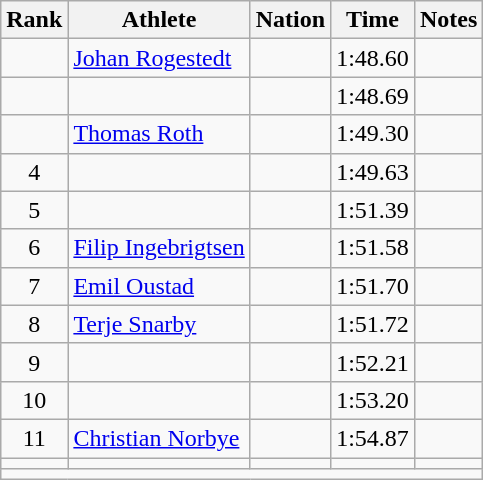<table class="wikitable mw-datatable sortable" style="text-align:center;">
<tr>
<th scope="col" style="width: 10px;">Rank</th>
<th scope="col">Athlete</th>
<th scope="col">Nation</th>
<th scope="col">Time</th>
<th scope="col">Notes</th>
</tr>
<tr>
<td></td>
<td align="left"><a href='#'>Johan Rogestedt</a></td>
<td align="left"></td>
<td>1:48.60</td>
<td></td>
</tr>
<tr>
<td></td>
<td align="left"></td>
<td align="left"></td>
<td>1:48.69</td>
<td></td>
</tr>
<tr>
<td></td>
<td align="left"><a href='#'>Thomas Roth</a></td>
<td align="left"></td>
<td>1:49.30</td>
<td></td>
</tr>
<tr>
<td>4</td>
<td align="left"></td>
<td align="left"></td>
<td>1:49.63</td>
<td></td>
</tr>
<tr>
<td>5</td>
<td align="left"></td>
<td align="left"></td>
<td>1:51.39</td>
<td></td>
</tr>
<tr>
<td>6</td>
<td align="left"><a href='#'>Filip Ingebrigtsen</a></td>
<td align="left"></td>
<td>1:51.58</td>
<td></td>
</tr>
<tr>
<td>7</td>
<td align="left"><a href='#'>Emil Oustad</a></td>
<td align="left"></td>
<td>1:51.70</td>
<td></td>
</tr>
<tr>
<td>8</td>
<td align="left"><a href='#'>Terje Snarby</a></td>
<td align="left"></td>
<td>1:51.72</td>
<td></td>
</tr>
<tr>
<td>9</td>
<td align="left"></td>
<td align="left"></td>
<td>1:52.21</td>
<td></td>
</tr>
<tr>
<td>10</td>
<td align="left"></td>
<td align="left"></td>
<td>1:53.20</td>
<td></td>
</tr>
<tr>
<td>11</td>
<td align="left"><a href='#'>Christian Norbye</a></td>
<td align="left"></td>
<td>1:54.87</td>
<td></td>
</tr>
<tr>
<td></td>
<td align="left"></td>
<td align="left"></td>
<td></td>
<td></td>
</tr>
<tr class="sortbottom">
<td colspan="5"></td>
</tr>
</table>
